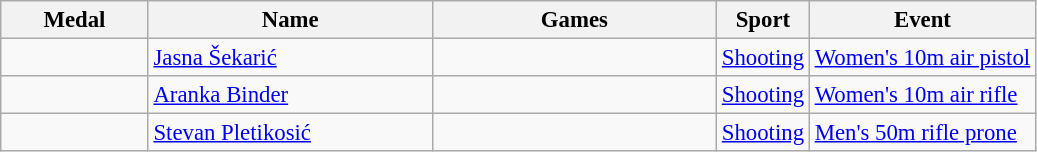<table class="wikitable sortable" style="font-size: 95%;">
<tr>
<th style="width:6em">Medal</th>
<th style="width:12em">Name</th>
<th style="width:12em">Games</th>
<th>Sport</th>
<th>Event</th>
</tr>
<tr>
<td></td>
<td><a href='#'>Jasna Šekarić</a></td>
<td></td>
<td> <a href='#'>Shooting</a></td>
<td><a href='#'>Women's 10m air pistol</a></td>
</tr>
<tr>
<td></td>
<td><a href='#'>Aranka Binder</a></td>
<td></td>
<td> <a href='#'>Shooting</a></td>
<td><a href='#'>Women's 10m air rifle</a></td>
</tr>
<tr>
<td></td>
<td><a href='#'>Stevan Pletikosić</a></td>
<td></td>
<td> <a href='#'>Shooting</a></td>
<td><a href='#'>Men's 50m rifle prone</a></td>
</tr>
</table>
